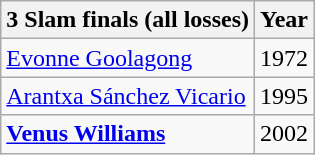<table class="wikitable">
<tr>
<th>3 Slam finals (all losses)</th>
<th>Year</th>
</tr>
<tr>
<td> <a href='#'>Evonne Goolagong</a></td>
<td>1972</td>
</tr>
<tr>
<td> <a href='#'>Arantxa Sánchez Vicario</a></td>
<td>1995</td>
</tr>
<tr>
<td>  <strong><a href='#'>Venus Williams</a></strong></td>
<td>2002</td>
</tr>
</table>
